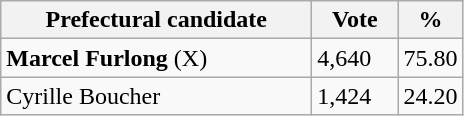<table class="wikitable">
<tr>
<th bgcolor="#DDDDFF" width="200px">Prefectural candidate</th>
<th bgcolor="#DDDDFF" width="50px">Vote</th>
<th bgcolor="#DDDDFF" width="30px">%</th>
</tr>
<tr>
<td><strong>Marcel Furlong</strong> (X)</td>
<td>4,640</td>
<td>75.80</td>
</tr>
<tr>
<td>Cyrille Boucher</td>
<td>1,424</td>
<td>24.20</td>
</tr>
</table>
